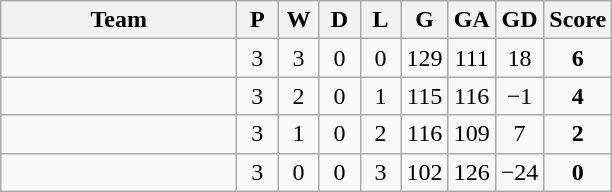<table class="wikitable" style="text-align:center;">
<tr>
<th width=150>Team</th>
<th width=20>P</th>
<th width=20>W</th>
<th width=20>D</th>
<th width=20>L</th>
<th width=20>G</th>
<th width=20>GA</th>
<th width=21>GD</th>
<th width=20>Score</th>
</tr>
<tr>
<td align="left"></td>
<td>3</td>
<td>3</td>
<td>0</td>
<td>0</td>
<td>129</td>
<td>111</td>
<td>18</td>
<td><strong>6</strong></td>
</tr>
<tr>
<td align="left"></td>
<td>3</td>
<td>2</td>
<td>0</td>
<td>1</td>
<td>115</td>
<td>116</td>
<td>−1</td>
<td><strong>4</strong></td>
</tr>
<tr>
<td align="left"></td>
<td>3</td>
<td>1</td>
<td>0</td>
<td>2</td>
<td>116</td>
<td>109</td>
<td>7</td>
<td><strong>2</strong></td>
</tr>
<tr>
<td align="left"></td>
<td>3</td>
<td>0</td>
<td>0</td>
<td>3</td>
<td>102</td>
<td>126</td>
<td>−24</td>
<td><strong>0</strong></td>
</tr>
</table>
